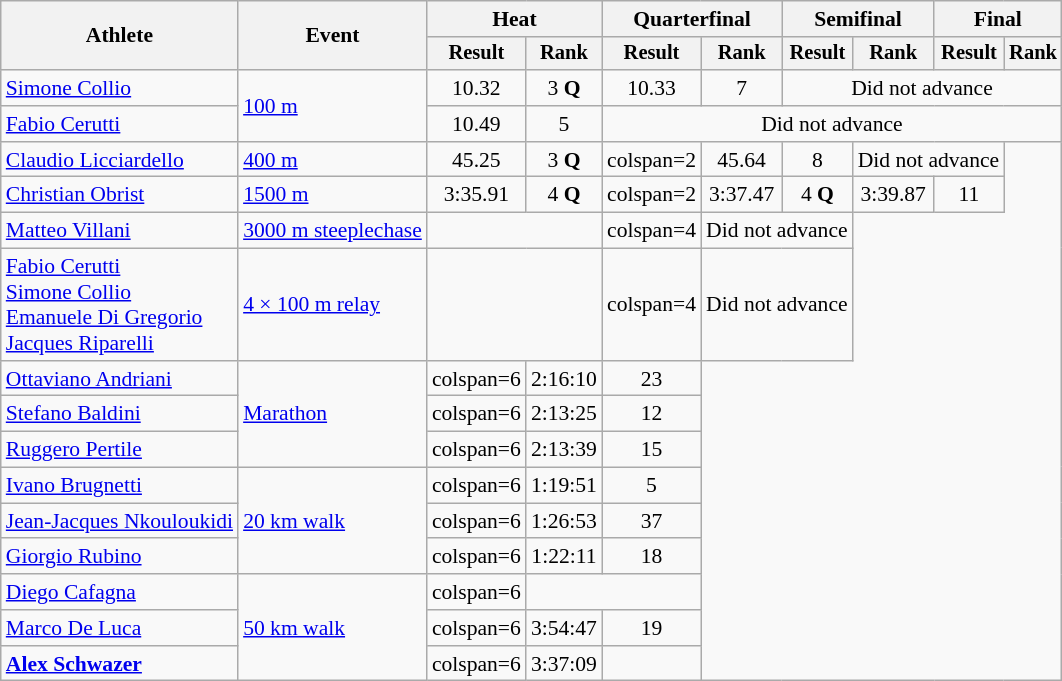<table class=wikitable style="font-size:90%">
<tr>
<th rowspan="2">Athlete</th>
<th rowspan="2">Event</th>
<th colspan="2">Heat</th>
<th colspan="2">Quarterfinal</th>
<th colspan="2">Semifinal</th>
<th colspan="2">Final</th>
</tr>
<tr style="font-size:95%">
<th>Result</th>
<th>Rank</th>
<th>Result</th>
<th>Rank</th>
<th>Result</th>
<th>Rank</th>
<th>Result</th>
<th>Rank</th>
</tr>
<tr align=center>
<td align=left><a href='#'>Simone Collio</a></td>
<td align=left rowspan=2><a href='#'>100 m</a></td>
<td>10.32</td>
<td>3 <strong>Q</strong></td>
<td>10.33</td>
<td>7</td>
<td colspan=4>Did not advance</td>
</tr>
<tr align=center>
<td align=left><a href='#'>Fabio Cerutti</a></td>
<td>10.49</td>
<td>5</td>
<td colspan=6>Did not advance</td>
</tr>
<tr align=center>
<td align=left><a href='#'>Claudio Licciardello</a></td>
<td align=left><a href='#'>400 m</a></td>
<td>45.25</td>
<td>3 <strong>Q</strong></td>
<td>colspan=2 </td>
<td>45.64</td>
<td>8</td>
<td colspan=2>Did not advance</td>
</tr>
<tr align=center>
<td align=left><a href='#'>Christian Obrist</a></td>
<td align=left><a href='#'>1500 m</a></td>
<td>3:35.91</td>
<td>4 <strong>Q</strong></td>
<td>colspan=2 </td>
<td>3:37.47</td>
<td>4 <strong>Q</strong></td>
<td>3:39.87</td>
<td>11</td>
</tr>
<tr align=center>
<td align=left><a href='#'>Matteo Villani</a></td>
<td align=left><a href='#'>3000 m steeplechase</a></td>
<td colspan=2></td>
<td>colspan=4 </td>
<td colspan=2>Did not advance</td>
</tr>
<tr align=center>
<td align=left><a href='#'>Fabio Cerutti</a><br><a href='#'>Simone Collio</a><br><a href='#'>Emanuele Di Gregorio</a><br><a href='#'>Jacques Riparelli</a></td>
<td align=left><a href='#'>4 × 100 m relay</a></td>
<td colspan=2></td>
<td>colspan=4 </td>
<td colspan=2>Did not advance</td>
</tr>
<tr align=center>
<td align=left><a href='#'>Ottaviano Andriani</a></td>
<td align=left rowspan=3><a href='#'>Marathon</a></td>
<td>colspan=6 </td>
<td>2:16:10</td>
<td>23</td>
</tr>
<tr align=center>
<td align=left><a href='#'>Stefano Baldini</a></td>
<td>colspan=6 </td>
<td>2:13:25</td>
<td>12</td>
</tr>
<tr align=center>
<td align=left><a href='#'>Ruggero Pertile</a></td>
<td>colspan=6 </td>
<td>2:13:39</td>
<td>15</td>
</tr>
<tr align=center>
<td align=left><a href='#'>Ivano Brugnetti</a></td>
<td align=left rowspan=3><a href='#'>20 km walk</a></td>
<td>colspan=6 </td>
<td>1:19:51</td>
<td>5</td>
</tr>
<tr align=center>
<td align=left><a href='#'>Jean-Jacques Nkouloukidi</a></td>
<td>colspan=6 </td>
<td>1:26:53</td>
<td>37</td>
</tr>
<tr align=center>
<td align=left><a href='#'>Giorgio Rubino</a></td>
<td>colspan=6 </td>
<td>1:22:11</td>
<td>18</td>
</tr>
<tr align=center>
<td align=left><a href='#'>Diego Cafagna</a></td>
<td align=left rowspan=3><a href='#'>50 km walk</a></td>
<td>colspan=6 </td>
<td colspan=2></td>
</tr>
<tr align=center>
<td align=left><a href='#'>Marco De Luca</a></td>
<td>colspan=6 </td>
<td>3:54:47</td>
<td>19</td>
</tr>
<tr align=center>
<td align=left><strong><a href='#'>Alex Schwazer</a></strong></td>
<td>colspan=6 </td>
<td>3:37:09 </td>
<td></td>
</tr>
</table>
